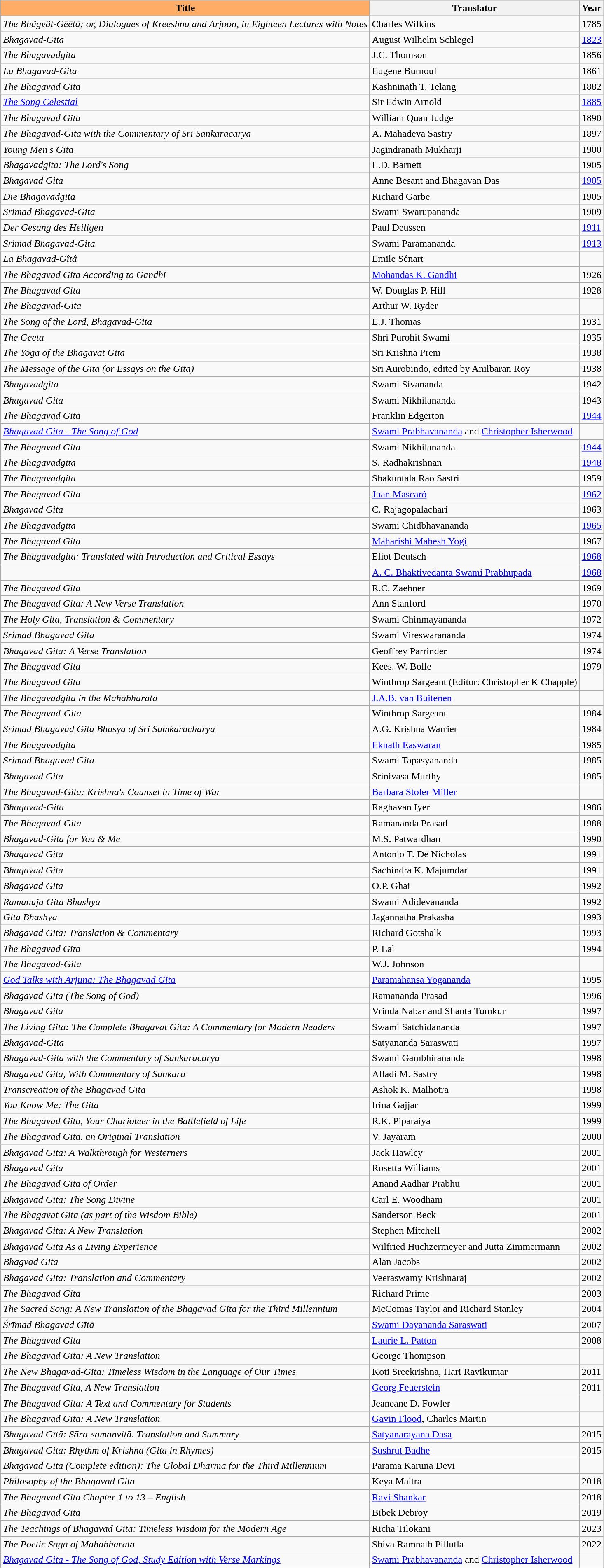<table class="wikitable mw-collapsible mw-collapsed" style="float:right;">
<tr>
<th style="background: #ffad66;">Title</th>
<th>Translator</th>
<th>Year</th>
</tr>
<tr>
<td><em>The Bhãgvãt-Gēētā; or, Dialogues of Kreeshna and Arjoon, in Eighteen Lectures with Notes</em></td>
<td>Charles Wilkins</td>
<td>1785</td>
</tr>
<tr>
<td><em>Bhagavad-Gita</em></td>
<td>August Wilhelm Schlegel</td>
<td><a href='#'>1823</a></td>
</tr>
<tr>
<td><em>The Bhagavadgita</em></td>
<td>J.C. Thomson</td>
<td>1856</td>
</tr>
<tr>
<td><em>La Bhagavad-Gita</em></td>
<td>Eugene Burnouf</td>
<td>1861</td>
</tr>
<tr>
<td><em>The Bhagavad Gita</em></td>
<td>Kashninath T. Telang</td>
<td>1882</td>
</tr>
<tr>
<td><em><a href='#'>The Song Celestial</a></em></td>
<td>Sir Edwin Arnold</td>
<td><a href='#'>1885</a></td>
</tr>
<tr>
<td><em>The Bhagavad Gita</em></td>
<td>William Quan Judge</td>
<td>1890</td>
</tr>
<tr>
<td><em>The Bhagavad-Gita with the Commentary of Sri Sankaracarya</em></td>
<td>A. Mahadeva Sastry</td>
<td>1897</td>
</tr>
<tr>
<td><em>Young Men's Gita</em></td>
<td>Jagindranath Mukharji</td>
<td>1900</td>
</tr>
<tr>
<td><em>Bhagavadgita: The Lord's Song</em></td>
<td>L.D. Barnett</td>
<td>1905</td>
</tr>
<tr>
<td><em>Bhagavad Gita</em></td>
<td>Anne Besant and Bhagavan Das</td>
<td><a href='#'>1905</a></td>
</tr>
<tr>
<td><em>Die Bhagavadgita</em></td>
<td>Richard Garbe</td>
<td>1905</td>
</tr>
<tr>
<td><em>Srimad Bhagavad-Gita</em></td>
<td>Swami Swarupananda</td>
<td>1909</td>
</tr>
<tr>
<td><em>Der Gesang des Heiligen</em></td>
<td>Paul Deussen</td>
<td><a href='#'>1911</a></td>
</tr>
<tr>
<td><em>Srimad Bhagavad-Gita</em></td>
<td>Swami Paramananda</td>
<td><a href='#'>1913</a></td>
</tr>
<tr>
<td><em>La Bhagavad-Gîtâ</em></td>
<td>Emile Sénart</td>
<td></td>
</tr>
<tr>
<td><em>The Bhagavad Gita According to Gandhi</em></td>
<td><a href='#'>Mohandas K. Gandhi</a></td>
<td>1926</td>
</tr>
<tr>
<td><em>The Bhagavad Gita</em></td>
<td>W. Douglas P. Hill</td>
<td>1928</td>
</tr>
<tr>
<td><em>The Bhagavad-Gita</em></td>
<td>Arthur W. Ryder</td>
<td></td>
</tr>
<tr>
<td><em>The Song of the Lord, Bhagavad-Gita</em></td>
<td>E.J. Thomas</td>
<td>1931</td>
</tr>
<tr>
<td><em>The Geeta</em></td>
<td>Shri Purohit Swami</td>
<td>1935</td>
</tr>
<tr>
<td><em>The Yoga of the Bhagavat Gita</em></td>
<td>Sri Krishna Prem</td>
<td>1938</td>
</tr>
<tr>
<td><em>The Message of the Gita (or Essays on the Gita)</em></td>
<td>Sri Aurobindo, edited by Anilbaran Roy</td>
<td>1938</td>
</tr>
<tr>
<td><em>Bhagavadgita</em></td>
<td>Swami Sivananda</td>
<td>1942</td>
</tr>
<tr>
<td><em>Bhagavad Gita</em></td>
<td>Swami Nikhilananda</td>
<td>1943</td>
</tr>
<tr>
<td><em>The Bhagavad Gita</em></td>
<td>Franklin Edgerton</td>
<td><a href='#'>1944</a></td>
</tr>
<tr>
<td><em><a href='#'>Bhagavad Gita - The Song of God</a></em></td>
<td><a href='#'>Swami Prabhavananda</a> and <a href='#'>Christopher Isherwood</a></td>
<td></td>
</tr>
<tr>
<td><em>The Bhagavad Gita</em></td>
<td>Swami Nikhilananda</td>
<td><a href='#'>1944</a></td>
</tr>
<tr>
<td><em>The Bhagavadgita</em></td>
<td>S. Radhakrishnan</td>
<td><a href='#'>1948</a></td>
</tr>
<tr>
<td><em>The Bhagavadgita</em></td>
<td>Shakuntala Rao Sastri</td>
<td>1959</td>
</tr>
<tr>
<td><em>The Bhagavad Gita</em></td>
<td><a href='#'>Juan Mascaró</a></td>
<td><a href='#'>1962</a></td>
</tr>
<tr>
<td><em>Bhagavad Gita</em></td>
<td>C. Rajagopalachari</td>
<td>1963</td>
</tr>
<tr>
<td><em>The Bhagavadgita</em></td>
<td>Swami Chidbhavananda</td>
<td><a href='#'>1965</a></td>
</tr>
<tr>
<td><em>The Bhagavad Gita</em></td>
<td><a href='#'>Maharishi Mahesh Yogi</a></td>
<td>1967</td>
</tr>
<tr>
<td><em>The Bhagavadgita: Translated with Introduction and Critical Essays</em></td>
<td>Eliot Deutsch</td>
<td><a href='#'>1968</a></td>
</tr>
<tr>
<td></td>
<td><a href='#'>A. C. Bhaktivedanta Swami Prabhupada</a></td>
<td><a href='#'>1968</a></td>
</tr>
<tr>
<td><em>The Bhagavad Gita</em></td>
<td>R.C. Zaehner</td>
<td>1969</td>
</tr>
<tr>
<td><em>The Bhagavad Gita: A New Verse Translation</em></td>
<td>Ann Stanford</td>
<td>1970</td>
</tr>
<tr>
<td><em>The Holy Gita, Translation & Commentary</em></td>
<td>Swami Chinmayananda</td>
<td>1972</td>
</tr>
<tr>
<td><em>Srimad Bhagavad Gita</em></td>
<td>Swami Vireswarananda</td>
<td>1974</td>
</tr>
<tr>
<td><em>Bhagavad Gita: A Verse Translation</em></td>
<td>Geoffrey Parrinder</td>
<td>1974</td>
</tr>
<tr>
<td><em>The Bhagavad Gita</em></td>
<td>Kees. W. Bolle</td>
<td>1979</td>
</tr>
<tr>
<td><em>The Bhagavad Gita</em></td>
<td>Winthrop Sargeant (Editor: Christopher K Chapple)</td>
<td></td>
</tr>
<tr>
<td><em>The Bhagavadgita in the Mahabharata</em></td>
<td><a href='#'>J.A.B. van Buitenen</a></td>
<td></td>
</tr>
<tr>
<td><em>The Bhagavad-Gita</em></td>
<td>Winthrop Sargeant</td>
<td>1984</td>
</tr>
<tr>
<td><em>Srimad Bhagavad Gita Bhasya of Sri Samkaracharya</em></td>
<td>A.G. Krishna Warrier</td>
<td>1984</td>
</tr>
<tr>
<td><em>The Bhagavadgita</em></td>
<td><a href='#'>Eknath Easwaran</a></td>
<td>1985</td>
</tr>
<tr>
<td><em>Srimad Bhagavad Gita</em></td>
<td>Swami Tapasyananda</td>
<td>1985</td>
</tr>
<tr>
<td><em>Bhagavad Gita</em></td>
<td>Srinivasa Murthy</td>
<td>1985</td>
</tr>
<tr>
<td><em>The Bhagavad-Gita: Krishna's Counsel in Time of War</em></td>
<td><a href='#'>Barbara Stoler Miller</a></td>
<td></td>
</tr>
<tr>
<td><em>Bhagavad-Gita</em></td>
<td>Raghavan Iyer</td>
<td>1986</td>
</tr>
<tr>
<td><em>The Bhagavad-Gita</em></td>
<td>Ramananda Prasad</td>
<td>1988</td>
</tr>
<tr>
<td><em>Bhagavad-Gita for You & Me</em></td>
<td>M.S. Patwardhan</td>
<td>1990</td>
</tr>
<tr>
<td><em>Bhagavad Gita</em></td>
<td>Antonio T. De Nicholas</td>
<td>1991</td>
</tr>
<tr>
<td><em>Bhagavad Gita</em></td>
<td>Sachindra K. Majumdar</td>
<td>1991</td>
</tr>
<tr>
<td><em>Bhagavad Gita</em></td>
<td>O.P. Ghai</td>
<td>1992</td>
</tr>
<tr>
<td><em>Ramanuja Gita Bhashya</em></td>
<td>Swami Adidevananda</td>
<td>1992</td>
</tr>
<tr>
<td><em>Gita Bhashya</em></td>
<td>Jagannatha Prakasha</td>
<td>1993</td>
</tr>
<tr>
<td><em>Bhagavad Gita: Translation & Commentary</em></td>
<td>Richard Gotshalk</td>
<td>1993</td>
</tr>
<tr>
<td><em>The Bhagavad Gita</em></td>
<td>P. Lal</td>
<td>1994</td>
</tr>
<tr>
<td><em>The Bhagavad-Gita</em></td>
<td>W.J. Johnson</td>
<td></td>
</tr>
<tr>
<td><em><a href='#'>God Talks with Arjuna: The Bhagavad Gita</a></em></td>
<td><a href='#'>Paramahansa Yogananda</a></td>
<td>1995</td>
</tr>
<tr>
<td><em>Bhagavad Gita (The Song of God)</em></td>
<td>Ramananda Prasad</td>
<td>1996</td>
</tr>
<tr>
<td><em>Bhagavad Gita</em></td>
<td>Vrinda Nabar and Shanta Tumkur</td>
<td>1997</td>
</tr>
<tr>
<td><em>The Living Gita: The Complete Bhagavat Gita: A Commentary for Modern Readers</em></td>
<td>Swami Satchidananda</td>
<td>1997</td>
</tr>
<tr>
<td><em>Bhagavad-Gita</em></td>
<td>Satyananda Saraswati</td>
<td>1997</td>
</tr>
<tr>
<td><em>Bhagavad-Gita with the Commentary of Sankaracarya</em></td>
<td>Swami Gambhirananda</td>
<td>1998</td>
</tr>
<tr>
<td><em>Bhagavad Gita, With Commentary of Sankara</em></td>
<td>Alladi M. Sastry</td>
<td>1998</td>
</tr>
<tr>
<td><em>Transcreation of the Bhagavad Gita</em></td>
<td>Ashok K. Malhotra</td>
<td>1998</td>
</tr>
<tr>
<td><em>You Know Me: The Gita</em></td>
<td>Irina Gajjar</td>
<td>1999</td>
</tr>
<tr>
<td><em>The Bhagavad Gita, Your Charioteer in the Battlefield of Life</em></td>
<td>R.K. Piparaiya</td>
<td>1999</td>
</tr>
<tr>
<td><em>The Bhagavad Gita, an Original Translation</em></td>
<td>V. Jayaram</td>
<td>2000</td>
</tr>
<tr>
<td><em>Bhagavad Gita: A Walkthrough for Westerners</em></td>
<td>Jack Hawley</td>
<td>2001</td>
</tr>
<tr>
<td><em>Bhagavad Gita</em></td>
<td>Rosetta Williams</td>
<td>2001</td>
</tr>
<tr>
<td><em>The Bhagavad Gita of Order</em></td>
<td>Anand Aadhar Prabhu</td>
<td>2001</td>
</tr>
<tr>
<td><em>Bhagavad Gita: The Song Divine</em></td>
<td>Carl E. Woodham</td>
<td>2001</td>
</tr>
<tr>
<td><em>The Bhagavat Gita (as part of the Wisdom Bible)</em></td>
<td>Sanderson Beck</td>
<td>2001</td>
</tr>
<tr>
<td><em>Bhagavad Gita: A New Translation</em></td>
<td>Stephen Mitchell</td>
<td>2002</td>
</tr>
<tr>
<td><em>Bhagavad Gita As a Living Experience</em></td>
<td>Wilfried Huchzermeyer and Jutta Zimmermann</td>
<td>2002</td>
</tr>
<tr>
<td><em>Bhagvad Gita</em></td>
<td>Alan Jacobs</td>
<td>2002</td>
</tr>
<tr>
<td><em>Bhagavad Gita: Translation and Commentary</em></td>
<td>Veeraswamy Krishnaraj</td>
<td>2002</td>
</tr>
<tr>
<td><em>The Bhagavad Gita</em></td>
<td>Richard Prime</td>
<td>2003</td>
</tr>
<tr>
<td><em>The Sacred Song: A New Translation of the Bhagavad Gita for the Third Millennium</em></td>
<td>McComas Taylor and Richard Stanley</td>
<td>2004</td>
</tr>
<tr>
<td><em>Śrīmad Bhagavad Gītā</em></td>
<td><a href='#'>Swami Dayananda Saraswati</a></td>
<td>2007</td>
</tr>
<tr>
<td><em>The Bhagavad Gita</em></td>
<td><a href='#'>Laurie L. Patton</a></td>
<td>2008</td>
</tr>
<tr>
<td><em>The Bhagavad Gita: A New Translation</em></td>
<td>George Thompson</td>
<td></td>
</tr>
<tr>
<td><em>The New Bhagavad-Gita: Timeless Wisdom in the Language of Our Times</em></td>
<td>Koti Sreekrishna, Hari Ravikumar</td>
<td>2011</td>
</tr>
<tr>
<td><em>The Bhagavad Gita, A New Translation</em></td>
<td><a href='#'>Georg Feuerstein</a></td>
<td>2011</td>
</tr>
<tr>
<td><em>The Bhagavad Gita: A Text and Commentary for Students</em></td>
<td>Jeaneane D. Fowler</td>
<td></td>
</tr>
<tr>
<td><em>The Bhagavad Gita: A New Translation</em></td>
<td><a href='#'>Gavin Flood</a>, Charles Martin</td>
<td></td>
</tr>
<tr>
<td><em>Bhagavad Gītā: Sāra-samanvitā. Translation and Summary</em></td>
<td><a href='#'>Satyanarayana Dasa</a></td>
<td>2015</td>
</tr>
<tr>
<td><em>Bhagavad Gita: Rhythm of Krishna (Gita in Rhymes)</em></td>
<td><a href='#'>Sushrut Badhe</a></td>
<td>2015</td>
</tr>
<tr>
<td><em>Bhagavad Gita (Complete edition): The Global Dharma for the Third Millennium</em></td>
<td>Parama Karuna Devi</td>
<td></td>
</tr>
<tr>
<td><em>Philosophy of the Bhagavad Gita</em></td>
<td>Keya Maitra</td>
<td>2018</td>
</tr>
<tr>
<td><em>The Bhagavad Gita Chapter 1 to 13 – English</em> </td>
<td><a href='#'>Ravi Shankar</a></td>
<td>2018</td>
</tr>
<tr>
<td><em>The Bhagavad Gita</em></td>
<td>Bibek Debroy</td>
<td>2019</td>
</tr>
<tr>
<td><em>The Teachings of Bhagavad Gita: Timeless Wisdom for the Modern Age</em></td>
<td>Richa Tilokani</td>
<td>2023</td>
</tr>
<tr>
<td><em>The Poetic Saga of Mahabharata</em></td>
<td>Shiva Ramnath Pillutla</td>
<td>2022</td>
</tr>
<tr>
<td><em><a href='#'>Bhagavad Gita - The Song of God, Study Edition with Verse Markings</a></em></td>
<td><a href='#'>Swami Prabhavananda</a> and <a href='#'>Christopher Isherwood</a></td>
<td></td>
</tr>
</table>
